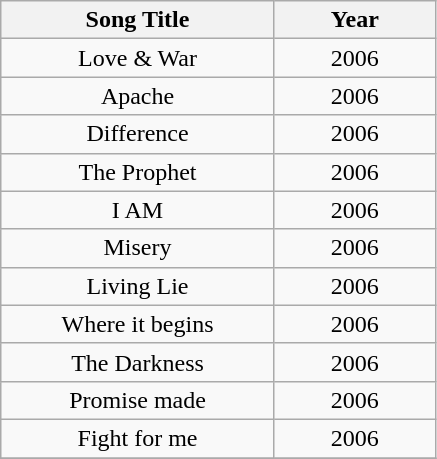<table class="wikitable" style="text-align:center;">
<tr>
<th style="width:175px;">Song Title</th>
<th style="width:100px;">Year</th>
</tr>
<tr>
<td>Love & War</td>
<td>2006</td>
</tr>
<tr>
<td>Apache</td>
<td>2006</td>
</tr>
<tr>
<td>Difference</td>
<td>2006</td>
</tr>
<tr>
<td>The Prophet</td>
<td>2006</td>
</tr>
<tr>
<td>I AM</td>
<td>2006</td>
</tr>
<tr>
<td>Misery</td>
<td>2006</td>
</tr>
<tr>
<td>Living Lie</td>
<td>2006</td>
</tr>
<tr>
<td>Where it begins</td>
<td>2006</td>
</tr>
<tr>
<td>The Darkness</td>
<td>2006</td>
</tr>
<tr>
<td>Promise made</td>
<td>2006</td>
</tr>
<tr>
<td>Fight for me</td>
<td>2006</td>
</tr>
<tr>
</tr>
</table>
